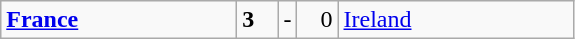<table class="wikitable">
<tr>
<td width=150> <strong><a href='#'>France</a></strong></td>
<td style="width:20px; text-align:left;"><strong>3</strong></td>
<td>-</td>
<td style="width:20px; text-align:right;">0</td>
<td width=150> <a href='#'>Ireland</a></td>
</tr>
</table>
